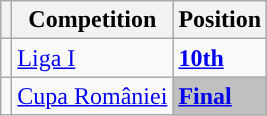<table class="wikitable">
<tr>
<th></th>
<th>Competition</th>
<th>Position</th>
</tr>
<tr>
<td></td>
<td><a href='#'>Liga I</a></td>
<td><strong><a href='#'>10th</a></strong></td>
</tr>
<tr>
<td></td>
<td><a href='#'>Cupa României</a></td>
<td style="background:silver;"><strong><a href='#'>Final</a></strong></td>
</tr>
</table>
